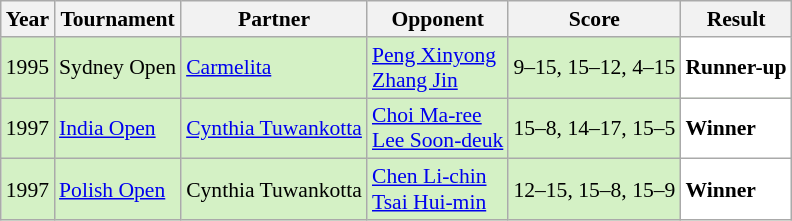<table class="sortable wikitable" style="font-size: 90%;">
<tr>
<th>Year</th>
<th>Tournament</th>
<th>Partner</th>
<th>Opponent</th>
<th>Score</th>
<th>Result</th>
</tr>
<tr style="background:#D4F1C5">
<td align="center">1995</td>
<td align="left">Sydney Open</td>
<td align="left"> <a href='#'>Carmelita</a></td>
<td align="left"> <a href='#'>Peng Xinyong</a> <br>  <a href='#'>Zhang Jin</a></td>
<td align="left">9–15, 15–12, 4–15</td>
<td style="text-align:left; background:white"> <strong>Runner-up</strong></td>
</tr>
<tr style="background:#D4F1C5">
<td align="center">1997</td>
<td align="left"><a href='#'>India Open</a></td>
<td align="left"> <a href='#'>Cynthia Tuwankotta</a></td>
<td align="left"> <a href='#'>Choi Ma-ree</a> <br>  <a href='#'>Lee Soon-deuk</a></td>
<td align="left">15–8, 14–17, 15–5</td>
<td style="text-align:left; background:white"> <strong>Winner</strong></td>
</tr>
<tr style="background:#D4F1C5">
<td align="center">1997</td>
<td align="left"><a href='#'>Polish Open</a></td>
<td align="left"> Cynthia Tuwankotta</td>
<td align="left"> <a href='#'>Chen Li-chin</a> <br>  <a href='#'>Tsai Hui-min</a></td>
<td align="left">12–15, 15–8, 15–9</td>
<td style="text-align:left; background:white"> <strong>Winner</strong></td>
</tr>
</table>
